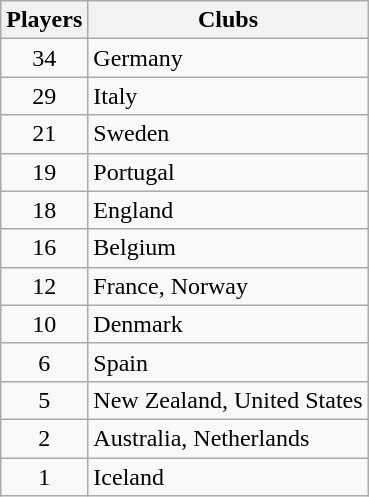<table class="wikitable">
<tr>
<th>Players</th>
<th>Clubs</th>
</tr>
<tr>
<td align="center">34</td>
<td> Germany</td>
</tr>
<tr>
<td align="center">29</td>
<td> Italy</td>
</tr>
<tr>
<td align="center">21</td>
<td> Sweden</td>
</tr>
<tr>
<td align="center">19</td>
<td> Portugal</td>
</tr>
<tr>
<td align="center">18</td>
<td> England</td>
</tr>
<tr>
<td align="center">16</td>
<td> Belgium</td>
</tr>
<tr>
<td align="center">12</td>
<td> France,  Norway</td>
</tr>
<tr>
<td align="center">10</td>
<td> Denmark</td>
</tr>
<tr>
<td align="center">6</td>
<td> Spain</td>
</tr>
<tr>
<td align="center">5</td>
<td> New Zealand,  United States</td>
</tr>
<tr>
<td align="center">2</td>
<td> Australia,  Netherlands</td>
</tr>
<tr>
<td align="center">1</td>
<td> Iceland</td>
</tr>
</table>
